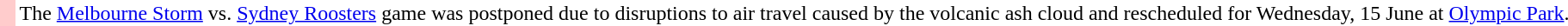<table>
<tr>
<td width=10px bgcolor="#ffcccc"></td>
<td>The <a href='#'>Melbourne Storm</a> vs. <a href='#'>Sydney Roosters</a> game was postponed due to disruptions to air travel caused by the volcanic ash cloud and rescheduled for Wednesday, 15 June at <a href='#'>Olympic Park</a>.</td>
</tr>
</table>
